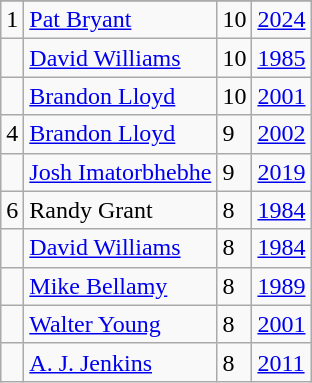<table class="wikitable">
<tr>
</tr>
<tr>
<td>1</td>
<td><a href='#'>Pat Bryant</a></td>
<td>10</td>
<td><a href='#'>2024</a></td>
</tr>
<tr>
<td></td>
<td><a href='#'>David Williams</a></td>
<td>10</td>
<td><a href='#'>1985</a></td>
</tr>
<tr>
<td></td>
<td><a href='#'>Brandon Lloyd</a></td>
<td>10</td>
<td><a href='#'>2001</a></td>
</tr>
<tr>
<td>4</td>
<td><a href='#'>Brandon Lloyd</a></td>
<td>9</td>
<td><a href='#'>2002</a></td>
</tr>
<tr>
<td></td>
<td><a href='#'>Josh Imatorbhebhe</a></td>
<td>9</td>
<td><a href='#'>2019</a></td>
</tr>
<tr>
<td>6</td>
<td>Randy Grant</td>
<td>8</td>
<td><a href='#'>1984</a></td>
</tr>
<tr>
<td></td>
<td><a href='#'>David Williams</a></td>
<td>8</td>
<td><a href='#'>1984</a></td>
</tr>
<tr>
<td></td>
<td><a href='#'>Mike Bellamy</a></td>
<td>8</td>
<td><a href='#'>1989</a></td>
</tr>
<tr>
<td></td>
<td><a href='#'>Walter Young</a></td>
<td>8</td>
<td><a href='#'>2001</a></td>
</tr>
<tr>
<td></td>
<td><a href='#'>A. J. Jenkins</a></td>
<td>8</td>
<td><a href='#'>2011</a></td>
</tr>
</table>
